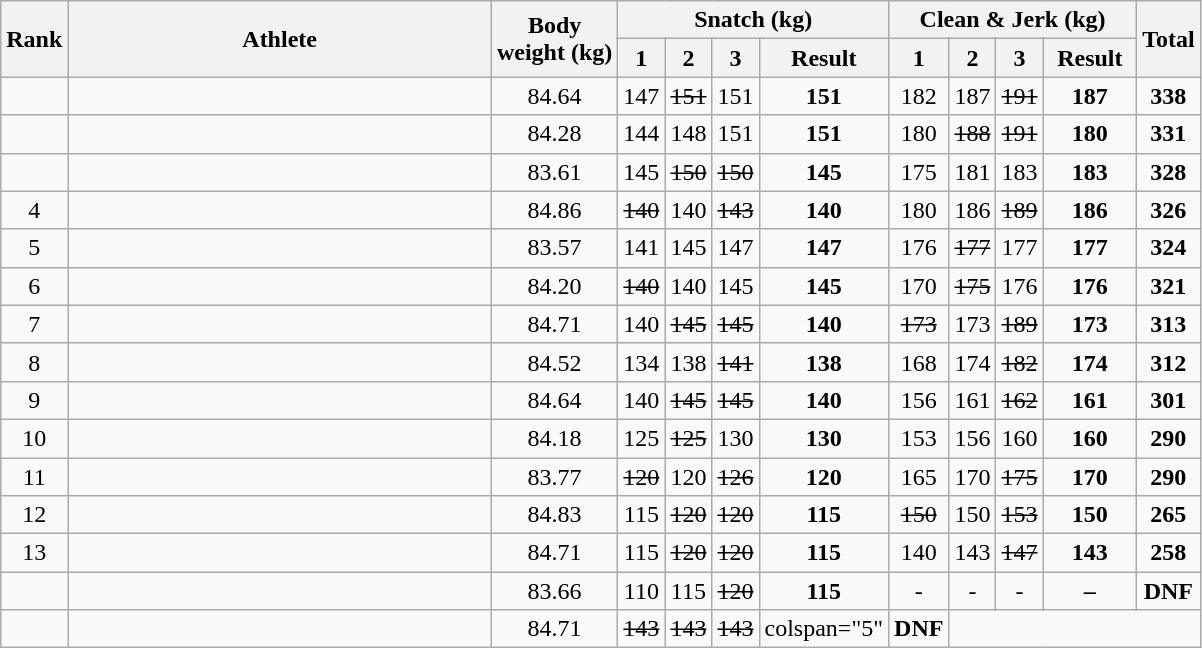<table class = "wikitable sortable" style="text-align:center;">
<tr>
<th rowspan=2>Rank</th>
<th rowspan=2 width=275>Athlete</th>
<th rowspan=2>Body<br>weight (kg)</th>
<th colspan=4>Snatch (kg)</th>
<th colspan=4>Clean & Jerk (kg)</th>
<th rowspan=2>Total</th>
</tr>
<tr>
<th class="unsortable">1</th>
<th class="unsortable">2</th>
<th class="unsortable">3</th>
<th width=55>Result</th>
<th class="unsortable">1</th>
<th class="unsortable">2</th>
<th class="unsortable">3</th>
<th width=55>Result</th>
</tr>
<tr>
<td></td>
<td align=left></td>
<td>84.64</td>
<td>147</td>
<td><s>151</s></td>
<td>151</td>
<td><strong>151</strong></td>
<td>182</td>
<td>187</td>
<td><s>191</s></td>
<td><strong>187</strong></td>
<td><strong>338</strong></td>
</tr>
<tr>
<td></td>
<td align=left></td>
<td>84.28</td>
<td>144</td>
<td>148</td>
<td>151</td>
<td><strong>151</strong></td>
<td>180</td>
<td><s>188</s></td>
<td><s>191</s></td>
<td><strong>180</strong></td>
<td><strong>331</strong></td>
</tr>
<tr>
<td></td>
<td align=left></td>
<td>83.61</td>
<td>145</td>
<td><s>150</s></td>
<td><s>150</s></td>
<td><strong>145</strong></td>
<td>175</td>
<td>181</td>
<td>183</td>
<td><strong>183</strong></td>
<td><strong>328</strong></td>
</tr>
<tr>
<td>4</td>
<td align=left></td>
<td>84.86</td>
<td><s>140</s></td>
<td>140</td>
<td><s>143</s></td>
<td><strong>140</strong></td>
<td>180</td>
<td>186</td>
<td><s>189</s></td>
<td><strong>186</strong></td>
<td><strong>326</strong></td>
</tr>
<tr>
<td>5</td>
<td align=left></td>
<td>83.57</td>
<td>141</td>
<td>145</td>
<td>147</td>
<td><strong>147</strong></td>
<td>176</td>
<td><s>177</s></td>
<td>177</td>
<td><strong>177</strong></td>
<td><strong>324</strong></td>
</tr>
<tr>
<td>6</td>
<td align=left></td>
<td>84.20</td>
<td><s>140</s></td>
<td>140</td>
<td>145</td>
<td><strong>145</strong></td>
<td>170</td>
<td><s>175</s></td>
<td>176</td>
<td><strong>176</strong></td>
<td><strong>321</strong></td>
</tr>
<tr>
<td>7</td>
<td align=left></td>
<td>84.71</td>
<td>140</td>
<td><s>145</s></td>
<td><s>145</s></td>
<td><strong>140</strong></td>
<td><s>173</s></td>
<td>173</td>
<td><s>189</s></td>
<td><strong>173</strong></td>
<td><strong>313</strong></td>
</tr>
<tr>
<td>8</td>
<td align=left></td>
<td>84.52</td>
<td>134</td>
<td>138</td>
<td><s>141</s></td>
<td><strong>138</strong></td>
<td>168</td>
<td>174</td>
<td><s>182</s></td>
<td><strong>174</strong></td>
<td><strong>312</strong></td>
</tr>
<tr>
<td>9</td>
<td align=left></td>
<td>84.64</td>
<td>140</td>
<td><s>145</s></td>
<td><s>145</s></td>
<td><strong>140</strong></td>
<td>156</td>
<td>161</td>
<td><s>162</s></td>
<td><strong>161</strong></td>
<td><strong>301</strong></td>
</tr>
<tr>
<td>10</td>
<td align=left></td>
<td>84.18</td>
<td>125</td>
<td><s>125</s></td>
<td>130</td>
<td><strong>130</strong></td>
<td>153</td>
<td>156</td>
<td>160</td>
<td><strong>160</strong></td>
<td><strong>290</strong></td>
</tr>
<tr>
<td>11</td>
<td align=left></td>
<td>83.77</td>
<td><s>120</s></td>
<td>120</td>
<td><s>126</s></td>
<td><strong>120</strong></td>
<td>165</td>
<td>170</td>
<td><s>175</s></td>
<td><strong>170</strong></td>
<td><strong>290</strong></td>
</tr>
<tr>
<td>12</td>
<td align=left></td>
<td>84.83</td>
<td>115</td>
<td><s>120</s></td>
<td><s>120</s></td>
<td><strong>115</strong></td>
<td><s>150</s></td>
<td>150</td>
<td><s>153</s></td>
<td><strong>150</strong></td>
<td><strong>265</strong></td>
</tr>
<tr>
<td>13</td>
<td align=left></td>
<td>84.71</td>
<td>115</td>
<td><s>120</s></td>
<td><s>120</s></td>
<td><strong>115</strong></td>
<td>140</td>
<td>143</td>
<td><s>147</s></td>
<td><strong>143</strong></td>
<td><strong>258</strong></td>
</tr>
<tr>
<td></td>
<td align=left></td>
<td>83.66</td>
<td>110</td>
<td>115</td>
<td><s>120</s></td>
<td><strong>115</strong></td>
<td>-</td>
<td>-</td>
<td>-</td>
<td><strong>–</strong></td>
<td><strong>DNF</strong></td>
</tr>
<tr>
<td></td>
<td align=left></td>
<td>84.71</td>
<td><s>143</s></td>
<td><s>143</s></td>
<td><s>143</s></td>
<td>colspan="5" </td>
<td><strong>DNF</strong></td>
</tr>
</table>
